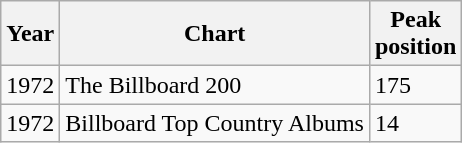<table class=wikitable sortable>
<tr>
<th align="left">Year</th>
<th align="left">Chart</th>
<th align="left">Peak<br> position</th>
</tr>
<tr>
<td align="left">1972</td>
<td align="left">The Billboard 200</td>
<td align="left">175</td>
</tr>
<tr>
<td align="left">1972</td>
<td align="left">Billboard Top Country Albums</td>
<td align="left">14</td>
</tr>
</table>
